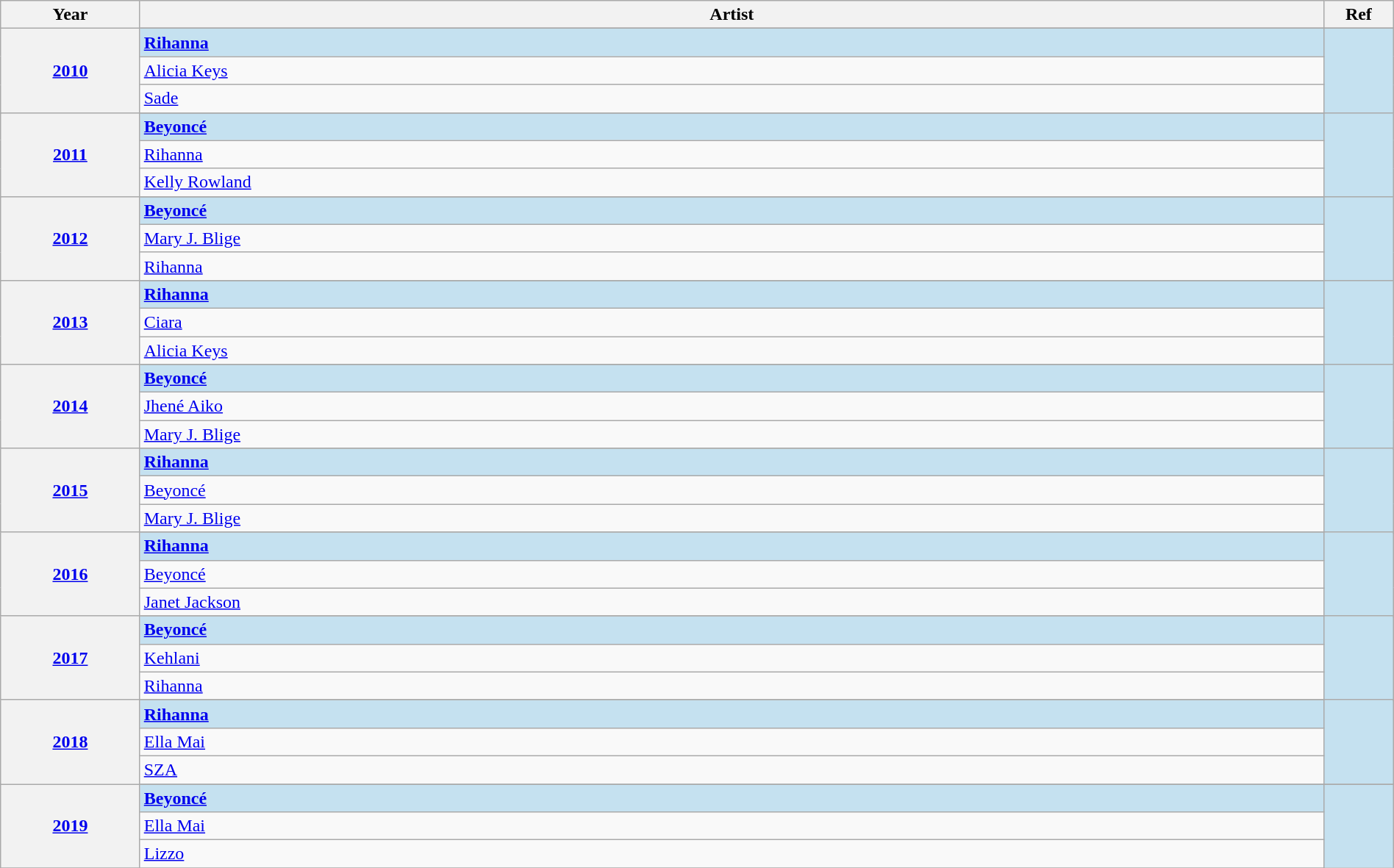<table class="wikitable" width="100%">
<tr>
<th width="10%">Year</th>
<th width="85%">Artist</th>
<th width="5%">Ref</th>
</tr>
<tr>
<th rowspan="4" align="center"><a href='#'>2010<br></a></th>
</tr>
<tr style="background:#c5e1f0">
<td><strong><a href='#'>Rihanna</a></strong></td>
<td rowspan="4" align="center"></td>
</tr>
<tr>
<td><a href='#'>Alicia Keys</a></td>
</tr>
<tr>
<td><a href='#'>Sade</a></td>
</tr>
<tr>
<th rowspan="4" align="center"><a href='#'>2011<br></a></th>
</tr>
<tr style="background:#c5e1f0">
<td><strong><a href='#'>Beyoncé</a></strong></td>
<td rowspan="4" align="center"></td>
</tr>
<tr>
<td><a href='#'>Rihanna</a></td>
</tr>
<tr>
<td><a href='#'>Kelly Rowland</a></td>
</tr>
<tr>
<th rowspan="4" align="center"><a href='#'>2012<br></a></th>
</tr>
<tr style="background:#c5e1f0">
<td><strong><a href='#'>Beyoncé</a></strong></td>
<td rowspan="4" align="center"></td>
</tr>
<tr>
<td><a href='#'>Mary J. Blige</a></td>
</tr>
<tr>
<td><a href='#'>Rihanna</a></td>
</tr>
<tr>
<th rowspan="4" align="center"><a href='#'>2013<br></a></th>
</tr>
<tr style="background:#c5e1f0">
<td><strong><a href='#'>Rihanna</a></strong></td>
<td rowspan="4" align="center"></td>
</tr>
<tr>
<td><a href='#'>Ciara</a></td>
</tr>
<tr>
<td><a href='#'>Alicia Keys</a></td>
</tr>
<tr>
<th rowspan="4" align="center"><a href='#'>2014<br></a></th>
</tr>
<tr style="background:#c5e1f0">
<td><strong><a href='#'>Beyoncé</a></strong></td>
<td rowspan="4" align="center"></td>
</tr>
<tr>
<td><a href='#'>Jhené Aiko</a></td>
</tr>
<tr>
<td><a href='#'>Mary J. Blige</a></td>
</tr>
<tr>
<th rowspan="4" align="center"><a href='#'>2015<br></a></th>
</tr>
<tr style="background:#c5e1f0">
<td><strong><a href='#'>Rihanna</a></strong></td>
<td rowspan="4" align="center"></td>
</tr>
<tr>
<td><a href='#'>Beyoncé</a></td>
</tr>
<tr>
<td><a href='#'>Mary J. Blige</a></td>
</tr>
<tr>
<th rowspan="4" align="center"><a href='#'>2016<br></a></th>
</tr>
<tr style="background:#c5e1f0">
<td><strong><a href='#'>Rihanna</a></strong></td>
<td rowspan="4" align="center"></td>
</tr>
<tr>
<td><a href='#'>Beyoncé</a></td>
</tr>
<tr>
<td><a href='#'>Janet Jackson</a></td>
</tr>
<tr>
<th rowspan="4" align="center"><a href='#'>2017<br></a></th>
</tr>
<tr style="background:#c5e1f0">
<td><strong><a href='#'>Beyoncé</a></strong></td>
<td rowspan="4" align="center"></td>
</tr>
<tr>
<td><a href='#'>Kehlani</a></td>
</tr>
<tr>
<td><a href='#'>Rihanna</a></td>
</tr>
<tr>
<th rowspan="4" align="center"><a href='#'>2018<br></a></th>
</tr>
<tr style="background:#c5e1f0">
<td><strong><a href='#'>Rihanna</a></strong></td>
<td rowspan="3" align="center"></td>
</tr>
<tr>
<td><a href='#'>Ella Mai</a></td>
</tr>
<tr>
<td><a href='#'>SZA</a></td>
</tr>
<tr>
<th rowspan="4" align="center"><a href='#'>2019<br></a></th>
</tr>
<tr style="background:#c5e1f0">
<td><strong><a href='#'>Beyoncé</a></strong></td>
<td rowspan="4" align="center"></td>
</tr>
<tr>
<td><a href='#'>Ella Mai</a></td>
</tr>
<tr>
<td><a href='#'>Lizzo</a></td>
</tr>
<tr>
</tr>
</table>
